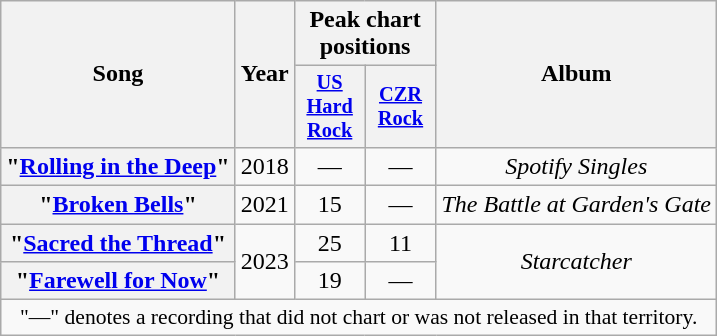<table class="wikitable plainrowheaders" style="text-align:center;">
<tr>
<th scope="col" rowspan="2">Song</th>
<th scope="col" rowspan="2">Year</th>
<th scope="col" colspan="2">Peak chart positions</th>
<th scope="col" rowspan="2">Album</th>
</tr>
<tr>
<th scope="col" style="width:3em;font-size:85%;"><a href='#'>US<br>Hard<br>Rock</a><br></th>
<th scope="col" style="width:3em;font-size:85%;"><a href='#'>CZR<br>Rock</a><br></th>
</tr>
<tr>
<th scope="row">"<a href='#'>Rolling in the Deep</a>"</th>
<td>2018</td>
<td>—</td>
<td>—</td>
<td><em>Spotify Singles</em></td>
</tr>
<tr>
<th scope="row">"<a href='#'>Broken Bells</a>"</th>
<td>2021</td>
<td>15</td>
<td>—</td>
<td><em>The Battle at Garden's Gate</em></td>
</tr>
<tr>
<th scope="row">"<a href='#'>Sacred the Thread</a>"</th>
<td rowspan="2">2023</td>
<td>25</td>
<td>11</td>
<td rowspan="2"><em>Starcatcher</em></td>
</tr>
<tr>
<th scope="row">"<a href='#'>Farewell for Now</a>"</th>
<td>19</td>
<td>—</td>
</tr>
<tr>
<td colspan="14" style="font-size:90%">"—" denotes a recording that did not chart or was not released in that territory.</td>
</tr>
</table>
